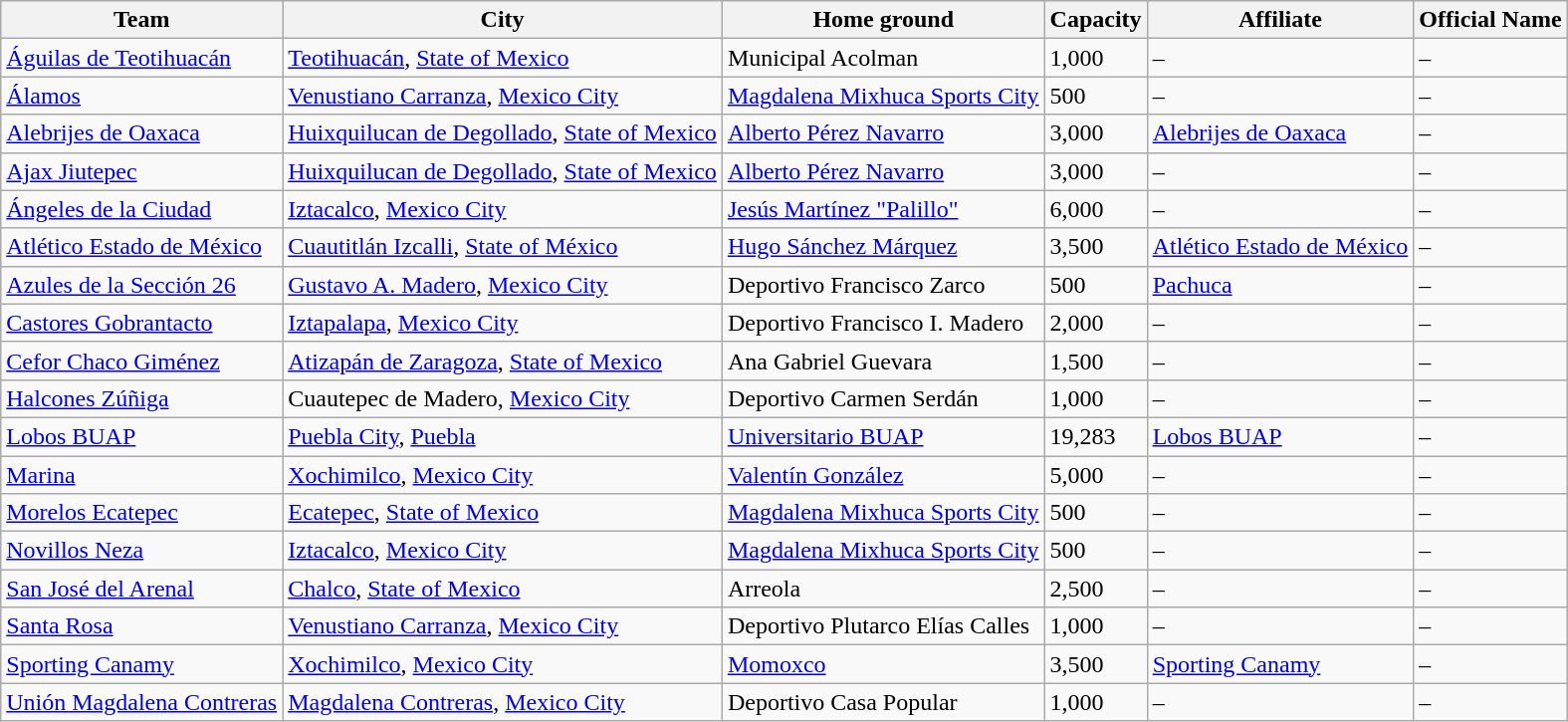<table class="wikitable sortable">
<tr>
<th>Team</th>
<th>City</th>
<th>Home ground</th>
<th>Capacity</th>
<th>Affiliate</th>
<th>Official Name</th>
</tr>
<tr>
<td><a href='#'>Águilas de Teotihuacán</a></td>
<td><a href='#'>Teotihuacán</a>, <a href='#'>State of Mexico</a></td>
<td>Municipal Acolman</td>
<td>1,000</td>
<td>–</td>
<td>–</td>
</tr>
<tr>
<td><a href='#'>Álamos</a></td>
<td><a href='#'>Venustiano Carranza</a>, <a href='#'>Mexico City</a></td>
<td><a href='#'>Magdalena Mixhuca Sports City</a></td>
<td>500</td>
<td>–</td>
<td>–</td>
</tr>
<tr>
<td><a href='#'>Alebrijes de Oaxaca</a></td>
<td><a href='#'>Huixquilucan de Degollado</a>, <a href='#'>State of Mexico</a></td>
<td><a href='#'>Alberto Pérez Navarro</a></td>
<td>3,000</td>
<td><a href='#'>Alebrijes de Oaxaca</a></td>
<td>–</td>
</tr>
<tr>
<td><a href='#'>Ajax Jiutepec</a></td>
<td><a href='#'>Huixquilucan de Degollado</a>, <a href='#'>State of Mexico</a></td>
<td><a href='#'>Alberto Pérez Navarro</a></td>
<td>3,000</td>
<td>–</td>
<td>–</td>
</tr>
<tr>
<td><a href='#'>Ángeles de la Ciudad</a></td>
<td><a href='#'>Iztacalco</a>, <a href='#'>Mexico City</a></td>
<td><a href='#'>Jesús Martínez "Palillo"</a></td>
<td>6,000</td>
<td>–</td>
<td>–</td>
</tr>
<tr>
<td><a href='#'>Atlético Estado de México</a></td>
<td><a href='#'>Cuautitlán Izcalli</a>, <a href='#'>State of México</a></td>
<td><a href='#'>Hugo Sánchez Márquez</a></td>
<td>3,500</td>
<td><a href='#'>Atlético Estado de México</a></td>
<td>–</td>
</tr>
<tr>
<td><a href='#'>Azules de la Sección 26</a></td>
<td><a href='#'>Gustavo A. Madero</a>, <a href='#'>Mexico City</a></td>
<td>Deportivo Francisco Zarco</td>
<td>500</td>
<td><a href='#'>Pachuca</a></td>
<td>–</td>
</tr>
<tr>
<td><a href='#'>Castores Gobrantacto</a></td>
<td><a href='#'>Iztapalapa</a>, <a href='#'>Mexico City</a></td>
<td>Deportivo Francisco I. Madero</td>
<td>2,000</td>
<td>–</td>
<td>–</td>
</tr>
<tr>
<td><a href='#'>Cefor Chaco Giménez</a></td>
<td><a href='#'>Atizapán de Zaragoza</a>, <a href='#'>State of Mexico</a></td>
<td>Ana Gabriel Guevara</td>
<td>1,500</td>
<td>–</td>
<td>–</td>
</tr>
<tr>
<td><a href='#'>Halcones Zúñiga</a></td>
<td>Cuautepec de Madero, <a href='#'>Mexico City</a></td>
<td>Deportivo Carmen Serdán</td>
<td>1,000</td>
<td>–</td>
<td>–</td>
</tr>
<tr>
<td><a href='#'>Lobos BUAP</a></td>
<td><a href='#'>Puebla City</a>, <a href='#'>Puebla</a></td>
<td><a href='#'>Universitario BUAP</a></td>
<td>19,283</td>
<td><a href='#'>Lobos BUAP</a></td>
<td>–</td>
</tr>
<tr>
<td><a href='#'>Marina</a></td>
<td><a href='#'>Xochimilco</a>, <a href='#'>Mexico City</a></td>
<td><a href='#'>Valentín González</a></td>
<td>5,000</td>
<td>–</td>
<td>–</td>
</tr>
<tr>
<td><a href='#'>Morelos Ecatepec</a></td>
<td><a href='#'>Ecatepec</a>, <a href='#'>State of Mexico</a></td>
<td><a href='#'>Magdalena Mixhuca Sports City</a></td>
<td>500</td>
<td>–</td>
<td>–</td>
</tr>
<tr>
<td><a href='#'>Novillos Neza</a></td>
<td><a href='#'>Iztacalco</a>, <a href='#'>Mexico City</a></td>
<td><a href='#'>Magdalena Mixhuca Sports City</a></td>
<td>500</td>
<td>–</td>
<td>–</td>
</tr>
<tr>
<td><a href='#'>San José del Arenal</a></td>
<td><a href='#'>Chalco</a>, <a href='#'>State of Mexico</a></td>
<td>Arreola</td>
<td>2,500</td>
<td>–</td>
<td>–</td>
</tr>
<tr>
<td><a href='#'>Santa Rosa</a></td>
<td><a href='#'>Venustiano Carranza</a>, <a href='#'>Mexico City</a></td>
<td>Deportivo Plutarco Elías Calles</td>
<td>1,000</td>
<td>–</td>
<td>–</td>
</tr>
<tr>
<td><a href='#'>Sporting Canamy</a></td>
<td><a href='#'>Xochimilco</a>, <a href='#'>Mexico City</a></td>
<td><a href='#'>Momoxco</a></td>
<td>3,500</td>
<td><a href='#'>Sporting Canamy</a></td>
<td>–</td>
</tr>
<tr>
<td><a href='#'>Unión Magdalena Contreras</a></td>
<td><a href='#'>Magdalena Contreras</a>, <a href='#'>Mexico City</a></td>
<td>Deportivo Casa Popular</td>
<td>1,000</td>
<td>–</td>
<td>–</td>
</tr>
</table>
